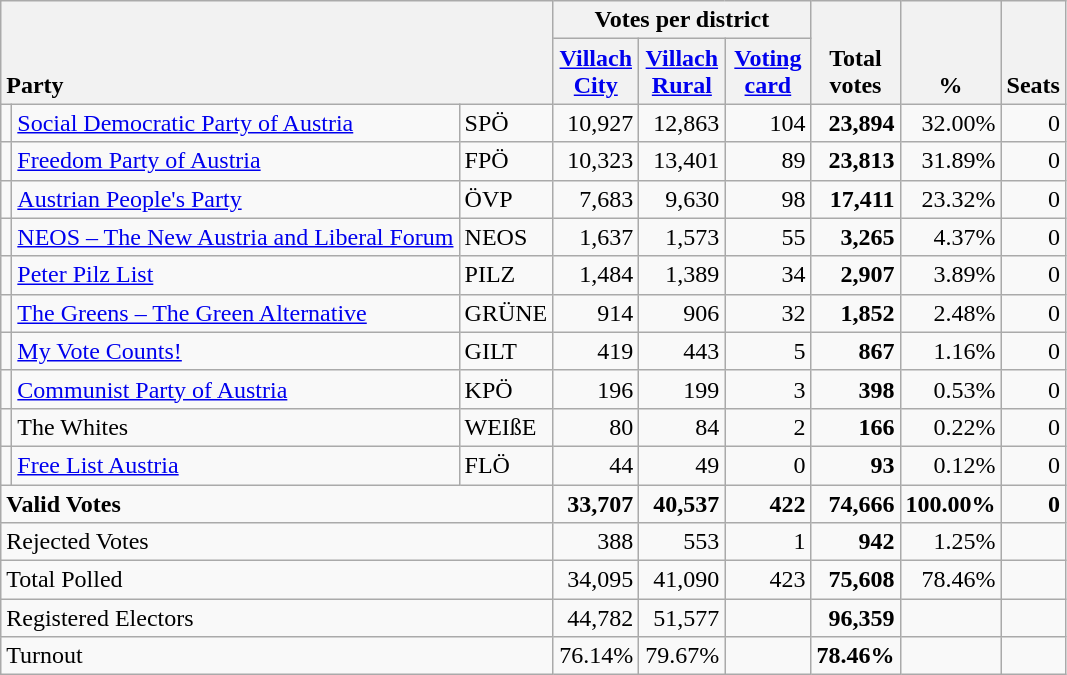<table class="wikitable" border="1" style="text-align:right;">
<tr>
<th style="text-align:left;" valign=bottom rowspan=2 colspan=3>Party</th>
<th colspan=3>Votes per district</th>
<th align=center valign=bottom rowspan=2 width="50">Total<br>votes</th>
<th align=center valign=bottom rowspan=2 width="50">%</th>
<th align=center valign=bottom rowspan=2>Seats</th>
</tr>
<tr>
<th align=center valign=bottom width="50"><a href='#'>Villach<br>City</a></th>
<th align=center valign=bottom width="50"><a href='#'>Villach<br>Rural</a></th>
<th align=center valign=bottom width="50"><a href='#'>Voting<br>card</a></th>
</tr>
<tr>
<td></td>
<td align=left><a href='#'>Social Democratic Party of Austria</a></td>
<td align=left>SPÖ</td>
<td>10,927</td>
<td>12,863</td>
<td>104</td>
<td><strong>23,894</strong></td>
<td>32.00%</td>
<td>0</td>
</tr>
<tr>
<td></td>
<td align=left><a href='#'>Freedom Party of Austria</a></td>
<td align=left>FPÖ</td>
<td>10,323</td>
<td>13,401</td>
<td>89</td>
<td><strong>23,813</strong></td>
<td>31.89%</td>
<td>0</td>
</tr>
<tr>
<td></td>
<td align=left><a href='#'>Austrian People's Party</a></td>
<td align=left>ÖVP</td>
<td>7,683</td>
<td>9,630</td>
<td>98</td>
<td><strong>17,411</strong></td>
<td>23.32%</td>
<td>0</td>
</tr>
<tr>
<td></td>
<td align=left style="white-space: nowrap;"><a href='#'>NEOS – The New Austria and Liberal Forum</a></td>
<td align=left>NEOS</td>
<td>1,637</td>
<td>1,573</td>
<td>55</td>
<td><strong>3,265</strong></td>
<td>4.37%</td>
<td>0</td>
</tr>
<tr>
<td></td>
<td align=left><a href='#'>Peter Pilz List</a></td>
<td align=left>PILZ</td>
<td>1,484</td>
<td>1,389</td>
<td>34</td>
<td><strong>2,907</strong></td>
<td>3.89%</td>
<td>0</td>
</tr>
<tr>
<td></td>
<td align=left><a href='#'>The Greens – The Green Alternative</a></td>
<td align=left>GRÜNE</td>
<td>914</td>
<td>906</td>
<td>32</td>
<td><strong>1,852</strong></td>
<td>2.48%</td>
<td>0</td>
</tr>
<tr>
<td></td>
<td align=left><a href='#'>My Vote Counts!</a></td>
<td align=left>GILT</td>
<td>419</td>
<td>443</td>
<td>5</td>
<td><strong>867</strong></td>
<td>1.16%</td>
<td>0</td>
</tr>
<tr>
<td></td>
<td align=left><a href='#'>Communist Party of Austria</a></td>
<td align=left>KPÖ</td>
<td>196</td>
<td>199</td>
<td>3</td>
<td><strong>398</strong></td>
<td>0.53%</td>
<td>0</td>
</tr>
<tr>
<td></td>
<td align=left>The Whites</td>
<td align=left>WEIßE</td>
<td>80</td>
<td>84</td>
<td>2</td>
<td><strong>166</strong></td>
<td>0.22%</td>
<td>0</td>
</tr>
<tr>
<td></td>
<td align=left><a href='#'>Free List Austria</a></td>
<td align=left>FLÖ</td>
<td>44</td>
<td>49</td>
<td>0</td>
<td><strong>93</strong></td>
<td>0.12%</td>
<td>0</td>
</tr>
<tr style="font-weight:bold">
<td align=left colspan=3>Valid Votes</td>
<td>33,707</td>
<td>40,537</td>
<td>422</td>
<td>74,666</td>
<td>100.00%</td>
<td>0</td>
</tr>
<tr>
<td align=left colspan=3>Rejected Votes</td>
<td>388</td>
<td>553</td>
<td>1</td>
<td><strong>942</strong></td>
<td>1.25%</td>
<td></td>
</tr>
<tr>
<td align=left colspan=3>Total Polled</td>
<td>34,095</td>
<td>41,090</td>
<td>423</td>
<td><strong>75,608</strong></td>
<td>78.46%</td>
<td></td>
</tr>
<tr>
<td align=left colspan=3>Registered Electors</td>
<td>44,782</td>
<td>51,577</td>
<td></td>
<td><strong>96,359</strong></td>
<td></td>
<td></td>
</tr>
<tr>
<td align=left colspan=3>Turnout</td>
<td>76.14%</td>
<td>79.67%</td>
<td></td>
<td><strong>78.46%</strong></td>
<td></td>
<td></td>
</tr>
</table>
